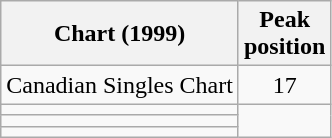<table class="wikitable sortable">
<tr>
<th scope=row>Chart (1999)</th>
<th scope=row>Peak<br>position</th>
</tr>
<tr>
<td align="left">Canadian Singles Chart</td>
<td align="center">17</td>
</tr>
<tr>
<td></td>
</tr>
<tr>
<td></td>
</tr>
<tr>
<td></td>
</tr>
</table>
